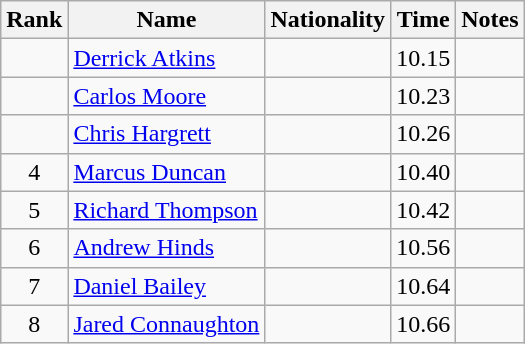<table class="wikitable sortable" style="text-align:center">
<tr>
<th>Rank</th>
<th>Name</th>
<th>Nationality</th>
<th>Time</th>
<th>Notes</th>
</tr>
<tr>
<td align=center></td>
<td align=left><a href='#'>Derrick Atkins</a></td>
<td align=left></td>
<td>10.15</td>
<td></td>
</tr>
<tr>
<td align=center></td>
<td align=left><a href='#'>Carlos Moore</a></td>
<td align=left></td>
<td>10.23</td>
<td></td>
</tr>
<tr>
<td align=center></td>
<td align=left><a href='#'>Chris Hargrett</a></td>
<td align=left></td>
<td>10.26</td>
<td></td>
</tr>
<tr>
<td align=center>4</td>
<td align=left><a href='#'>Marcus Duncan</a></td>
<td align=left></td>
<td>10.40</td>
<td></td>
</tr>
<tr>
<td align=center>5</td>
<td align=left><a href='#'>Richard Thompson</a></td>
<td align=left></td>
<td>10.42</td>
<td></td>
</tr>
<tr>
<td align=center>6</td>
<td align=left><a href='#'>Andrew Hinds</a></td>
<td align=left></td>
<td>10.56</td>
<td></td>
</tr>
<tr>
<td align=center>7</td>
<td align=left><a href='#'>Daniel Bailey</a></td>
<td align=left></td>
<td>10.64</td>
<td></td>
</tr>
<tr>
<td align=center>8</td>
<td align=left><a href='#'>Jared Connaughton</a></td>
<td align=left></td>
<td>10.66</td>
<td></td>
</tr>
</table>
